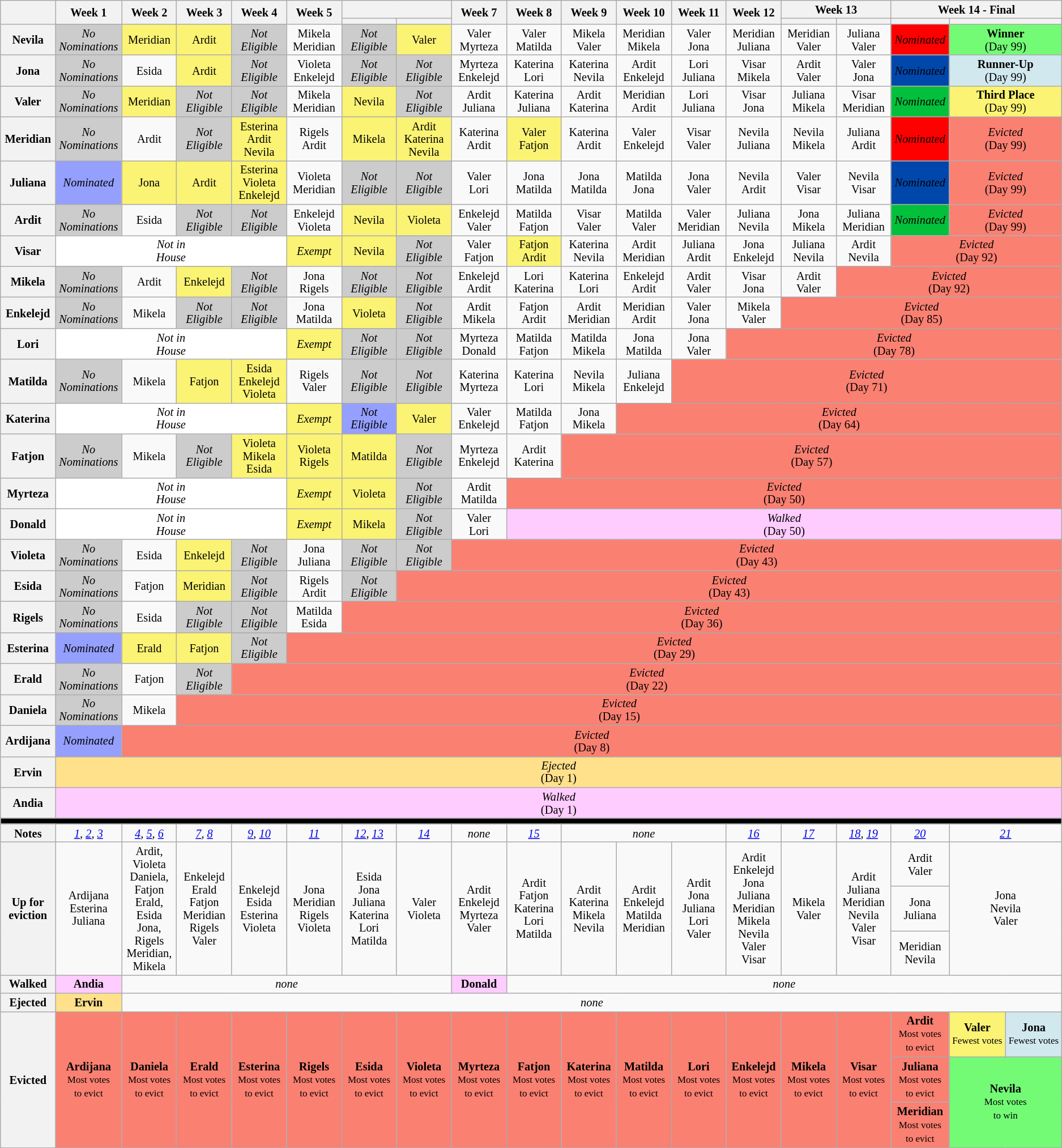<table class="wikitable" style="text-align:center; font-size:85%; line-height:15px;">
<tr>
<th rowspan="2" style="width: 5%;"></th>
<th rowspan="2" style="width: 5%;">Week 1</th>
<th rowspan="2" style="width: 5%;">Week 2</th>
<th rowspan="2" style="width: 5%;">Week 3</th>
<th rowspan="2" style="width: 5%;">Week 4</th>
<th rowspan="2" style="width: 5%;">Week 5</th>
<th colspan="2" style="width: 10%;"></th>
<th rowspan="2" style="width: 5%;">Week 7</th>
<th rowspan="2" style="width: 5%;">Week 8</th>
<th rowspan="2" style="width: 5%;">Week 9</th>
<th rowspan="2" style="width: 5%;">Week 10</th>
<th rowspan="2" style="width: 5%;">Week 11</th>
<th rowspan="2" style="width: 5%;">Week 12</th>
<th colspan="2" style="width: 10%;">Week 13</th>
<th colspan="3" style="width: 5%;">Week 14 - Final</th>
</tr>
<tr>
<th style="width: 5%;"></th>
<th style="width: 5%;"></th>
<th style="width: 5%;"></th>
<th style="width: 5%;"></th>
<th style="width: 5%;"></th>
<th style="width: 5%;" colspan="2"></th>
</tr>
<tr>
<th>Nevila</th>
<td style="background:#ccc;"><em>No<br>Nominations</em></td>
<td style="background:#fbf373;">Meridian</td>
<td style="background:#fbf373;">Ardit</td>
<td style="background:#ccc;"><em>Not<br>Eligible</em></td>
<td>Mikela<br>Meridian</td>
<td style="background:#ccc;"><em>Not<br>Eligible</em></td>
<td style="background:#fbf373;">Valer</td>
<td>Valer<br>Myrteza</td>
<td>Valer<br>Matilda</td>
<td>Mikela<br>Valer</td>
<td>Meridian<br>Mikela</td>
<td>Valer<br>Jona</td>
<td>Meridian<br>Juliana</td>
<td>Meridian<br>Valer</td>
<td>Juliana<br>Valer</td>
<td bgcolor="#FF0000"><em>Nominated</em></td>
<td style="background:#73FB76" colspan="2"><strong>Winner</strong><br>(Day 99)</td>
</tr>
<tr>
<th>Jona</th>
<td style="background:#ccc;"><em>No<br>Nominations</em></td>
<td>Esida</td>
<td style="background:#fbf373;">Ardit</td>
<td style="background:#ccc;"><em>Not<br>Eligible</em></td>
<td>Violeta<br>Enkelejd</td>
<td style="background:#ccc;"><em>Not<br>Eligible</em></td>
<td style="background:#ccc;"><em>Not<br>Eligible</em></td>
<td>Myrteza<br>Enkelejd</td>
<td>Katerina<br>Lori</td>
<td>Katerina<br>Nevila</td>
<td>Ardit<br>Enkelejd</td>
<td>Lori<br>Juliana</td>
<td>Visar<br>Mikela</td>
<td>Ardit<br>Valer</td>
<td>Valer<br>Jona</td>
<td bgcolor="#0047AB"><em>Nominated</em></td>
<td style="background:#D1E8EF" colspan="2"><strong>Runner-Up</strong><br>(Day 99)</td>
</tr>
<tr>
<th>Valer</th>
<td style="background:#ccc;"><em>No<br>Nominations</em></td>
<td style="background:#fbf373;">Meridian</td>
<td style="background:#ccc;"><em>Not<br>Eligible</em></td>
<td style="background:#ccc;"><em>Not<br>Eligible</em></td>
<td>Mikela<br>Meridian</td>
<td style="background:#fbf373;">Nevila</td>
<td style="background:#ccc;"><em>Not<br>Eligible</em></td>
<td>Ardit<br>Juliana</td>
<td>Katerina<br>Juliana</td>
<td>Ardit<br>Katerina</td>
<td>Meridian<br>Ardit</td>
<td>Lori<br>Juliana</td>
<td>Visar<br>Jona</td>
<td>Juliana<br>Mikela</td>
<td>Visar<br>Meridian</td>
<td bgcolor="#03C03C"><em>Nominated</em></td>
<td style="background:#FBF373" colspan="2"><strong>Third Place</strong><br>(Day 99)</td>
</tr>
<tr>
<th>Meridian</th>
<td style="background:#ccc;"><em>No<br>Nominations</em></td>
<td>Ardit</td>
<td style="background:#ccc;"><em>Not<br>Eligible</em></td>
<td style="background:#fbf373;">Esterina<br>Ardit<br>Nevila</td>
<td>Rigels<br>Ardit</td>
<td style="background:#fbf373;">Mikela</td>
<td style="background:#fbf373;">Ardit<br>Katerina<br>Nevila</td>
<td>Katerina<br>Ardit</td>
<td style="background:#fbf373;">Valer<br>Fatjon</td>
<td>Katerina<br>Ardit</td>
<td>Valer<br>Enkelejd</td>
<td>Visar<br>Valer</td>
<td>Nevila<br>Juliana</td>
<td>Nevila<br>Mikela</td>
<td>Juliana<br>Ardit</td>
<td bgcolor="#FF0000"><em>Nominated</em></td>
<td colspan="2" style="background:salmon;"><em>Evicted</em><br>(Day 99)</td>
</tr>
<tr>
<th>Juliana</th>
<td style="background:#959ffd;"><em>Nominated</em></td>
<td style="background:#fbf373;">Jona</td>
<td style="background:#fbf373;">Ardit</td>
<td style="background:#fbf373;">Esterina<br>Violeta<br>Enkelejd</td>
<td>Violeta<br>Meridian</td>
<td style="background:#ccc;"><em>Not<br>Eligible</em></td>
<td style="background:#ccc;"><em>Not<br>Eligible</em></td>
<td>Valer<br>Lori</td>
<td>Jona<br>Matilda</td>
<td>Jona<br>Matilda</td>
<td>Matilda<br>Jona</td>
<td>Jona<br>Valer</td>
<td>Nevila<br>Ardit</td>
<td>Valer<br>Visar</td>
<td>Nevila<br>Visar</td>
<td bgcolor="#0047AB"><em>Nominated</em></td>
<td colspan="2" style="background:salmon;"><em>Evicted</em><br>(Day 99)</td>
</tr>
<tr>
<th>Ardit</th>
<td style="background:#ccc;"><em>No<br>Nominations</em></td>
<td>Esida</td>
<td style="background:#ccc;"><em>Not<br>Eligible</em></td>
<td style="background:#ccc;"><em>Not<br>Eligible</em></td>
<td>Enkelejd<br>Violeta</td>
<td style="background:#fbf373;">Nevila</td>
<td style="background:#fbf373;">Violeta</td>
<td>Enkelejd<br>Valer</td>
<td>Matilda<br>Fatjon</td>
<td>Visar<br>Valer</td>
<td>Matilda<br>Valer</td>
<td>Valer<br>Meridian</td>
<td>Juliana<br>Nevila</td>
<td>Jona<br>Mikela</td>
<td>Juliana<br>Meridian</td>
<td bgcolor="#03C03C"><em>Nominated</em></td>
<td colspan="2" style="background:salmon;"><em>Evicted</em><br>(Day 99)</td>
</tr>
<tr>
<th>Visar</th>
<td colspan="4" style="background:#fff;"><em>Not in<br>House</em></td>
<td style="background:#FBF373;"><em>Exempt</em></td>
<td style="background:#fbf373;">Nevila</td>
<td style="background:#ccc;"><em>Not<br>Eligible</em></td>
<td>Valer<br>Fatjon</td>
<td style="background:#fbf373;">Fatjon<br>Ardit</td>
<td>Katerina<br>Nevila</td>
<td>Ardit<br>Meridian</td>
<td>Juliana<br>Ardit</td>
<td>Jona<br>Enkelejd</td>
<td>Juliana<br>Nevila</td>
<td>Ardit<br>Nevila</td>
<td colspan="3" style="background:salmon;"><em>Evicted</em><br>(Day 92)</td>
</tr>
<tr>
<th>Mikela</th>
<td style="background:#ccc;"><em>No<br>Nominations</em></td>
<td>Ardit</td>
<td style="background:#fbf373;">Enkelejd</td>
<td style="background:#ccc;"><em>Not<br>Eligible</em></td>
<td>Jona<br>Rigels</td>
<td style="background:#ccc;"><em>Not<br>Eligible</em></td>
<td style="background:#ccc;"><em>Not<br>Eligible</em></td>
<td>Enkelejd<br>Ardit</td>
<td>Lori<br>Katerina</td>
<td>Katerina<br>Lori</td>
<td>Enkelejd<br>Ardit</td>
<td>Ardit<br>Valer</td>
<td>Visar<br>Jona</td>
<td>Ardit<br>Valer</td>
<td colspan="4" style="background:salmon;"><em>Evicted</em><br>(Day 92)</td>
</tr>
<tr>
<th>Enkelejd</th>
<td style="background:#ccc;"><em>No<br>Nominations</em></td>
<td>Mikela</td>
<td style="background:#ccc;"><em>Not<br>Eligible</em></td>
<td style="background:#ccc;"><em>Not<br>Eligible</em></td>
<td>Jona<br>Matilda</td>
<td style="background:#fbf373;">Violeta</td>
<td style="background:#ccc;"><em>Not<br>Eligible</em></td>
<td>Ardit<br>Mikela</td>
<td>Fatjon<br>Ardit</td>
<td>Ardit<br>Meridian</td>
<td>Meridian<br>Ardit</td>
<td>Valer<br>Jona</td>
<td>Mikela<br>Valer</td>
<td colspan="5" style="background:salmon;"><em>Evicted</em><br>(Day 85)</td>
</tr>
<tr>
<th>Lori</th>
<td colspan="4" style="background:#fff;"><em>Not in<br>House</em></td>
<td style="background:#FBF373;"><em>Exempt</em></td>
<td style="background:#ccc;"><em>Not<br>Eligible</em></td>
<td style="background:#ccc;"><em>Not<br>Eligible</em></td>
<td>Myrteza<br>Donald</td>
<td>Matilda<br>Fatjon</td>
<td>Matilda<br>Mikela</td>
<td>Jona<br>Matilda</td>
<td>Jona<br>Valer</td>
<td colspan="6" style="background:salmon;"><em>Evicted</em><br>(Day 78)</td>
</tr>
<tr>
<th>Matilda</th>
<td style="background:#ccc;"><em>No<br>Nominations</em></td>
<td>Mikela</td>
<td style="background:#fbf373;">Fatjon</td>
<td style="background:#fbf373;">Esida<br>Enkelejd<br>Violeta</td>
<td>Rigels<br>Valer</td>
<td style="background:#ccc;"><em>Not<br>Eligible</em></td>
<td style="background:#ccc;"><em>Not<br>Eligible</em></td>
<td>Katerina<br>Myrteza</td>
<td>Katerina<br>Lori</td>
<td>Nevila<br>Mikela</td>
<td>Juliana<br>Enkelejd</td>
<td colspan="7" style="background:salmon;"><em>Evicted</em><br>(Day 71)</td>
</tr>
<tr>
<th>Katerina</th>
<td colspan="4" style="background:#fff;"><em>Not in<br>House</em></td>
<td style="background:#FBF373;"><em>Exempt</em></td>
<td style="background:#959ffd;"><em>Not<br>Eligible</em></td>
<td style="background:#fbf373;">Valer</td>
<td>Valer<br>Enkelejd</td>
<td>Matilda<br>Fatjon</td>
<td>Jona<br>Mikela</td>
<td colspan="8" style="background:salmon;"><em>Evicted</em><br>(Day 64)</td>
</tr>
<tr>
<th>Fatjon</th>
<td style="background:#ccc;"><em>No<br>Nominations</em></td>
<td>Mikela</td>
<td style="background:#ccc;"><em>Not<br>Eligible</em></td>
<td style="background:#fbf373;">Violeta<br>Mikela<br>Esida</td>
<td style="background:#fbf373;">Violeta<br>Rigels</td>
<td style="background:#fbf373;">Matilda</td>
<td style="background:#ccc;"><em>Not<br>Eligible</em></td>
<td>Myrteza<br>Enkelejd</td>
<td>Ardit<br>Katerina</td>
<td colspan="9" style="background:salmon;"><em>Evicted</em><br>(Day 57)</td>
</tr>
<tr>
<th>Myrteza</th>
<td colspan="4" style="background:#fff;"><em>Not in<br>House</em></td>
<td style="background:#FBF373;"><em>Exempt</em></td>
<td style="background:#fbf373;">Violeta</td>
<td style="background:#ccc;"><em>Not<br>Eligible</em></td>
<td>Ardit<br>Matilda</td>
<td colspan="10" style="background:salmon;"><em>Evicted</em><br>(Day 50)</td>
</tr>
<tr>
<th>Donald</th>
<td colspan="4" style="background:#fff;"><em>Not in<br>House</em></td>
<td style="background:#FBF373;"><em>Exempt</em></td>
<td style="background:#fbf373;">Mikela</td>
<td style="background:#ccc;"><em>Not<br>Eligible</em></td>
<td>Valer<br>Lori</td>
<td colspan="10" style="background:#fcf;"><em>Walked</em><br>(Day 50)</td>
</tr>
<tr>
<th>Violeta</th>
<td style="background:#ccc;"><em>No<br>Nominations</em></td>
<td>Esida</td>
<td style="background:#fbf373;">Enkelejd</td>
<td style="background:#ccc;"><em>Not<br>Eligible</em></td>
<td>Jona<br>Juliana</td>
<td style="background:#ccc;"><em>Not<br>Eligible</em></td>
<td style="background:#ccc;"><em>Not<br>Eligible</em></td>
<td colspan="11" style="background:salmon;"><em>Evicted</em><br>(Day 43)</td>
</tr>
<tr>
<th>Esida</th>
<td style="background:#ccc;"><em>No<br>Nominations</em></td>
<td>Fatjon</td>
<td style="background:#fbf373;">Meridian</td>
<td style="background:#ccc;"><em>Not<br>Eligible</em></td>
<td>Rigels<br>Ardit</td>
<td style="background:#ccc;"><em>Not<br>Eligible</em></td>
<td colspan="12" style="background:salmon;"><em>Evicted</em><br>(Day 43)</td>
</tr>
<tr>
<th>Rigels</th>
<td style="background:#ccc;"><em>No<br>Nominations</em></td>
<td>Esida</td>
<td style="background:#ccc;"><em>Not<br>Eligible</em></td>
<td style="background:#ccc;"><em>Not<br>Eligible</em></td>
<td>Matilda<br>Esida</td>
<td colspan="13" style="background:salmon;"><em>Evicted</em><br>(Day 36)</td>
</tr>
<tr>
<th>Esterina</th>
<td style="background:#959ffd;"><em>Nominated</em></td>
<td style="background:#fbf373;">Erald</td>
<td style="background:#fbf373;">Fatjon</td>
<td style="background:#ccc;"><em>Not<br>Eligible</em></td>
<td colspan="14" style="background:salmon;"><em>Evicted</em><br>(Day 29)</td>
</tr>
<tr>
<th>Erald</th>
<td style="background:#ccc;"><em>No<br>Nominations</em></td>
<td>Fatjon</td>
<td style="background:#ccc;"><em>Not<br>Eligible</em></td>
<td colspan="15" style="background:salmon;"><em>Evicted</em><br>(Day 22)</td>
</tr>
<tr>
<th>Daniela</th>
<td style="background:#ccc;"><em>No<br>Nominations</em></td>
<td>Mikela</td>
<td colspan="16" style="background:salmon;"><em>Evicted</em><br>(Day 15)</td>
</tr>
<tr>
<th>Ardijana</th>
<td style="background:#959ffd;"><em>Nominated</em></td>
<td colspan="17" style="background:salmon;"><em>Evicted</em><br>(Day 8)</td>
</tr>
<tr>
<th>Ervin</th>
<td colspan="18" style="background:#ffe08b;"><em>Ejected</em><br>(Day 1)</td>
</tr>
<tr>
<th>Andia</th>
<td colspan="18" style="background:#fcf;"><em>Walked</em><br>(Day 1)</td>
</tr>
<tr>
<td colspan="19" style="background:black;"></td>
</tr>
<tr>
<th>Notes</th>
<td><em><a href='#'>1</a>, <a href='#'>2</a>, <a href='#'>3</a></em></td>
<td><em><a href='#'>4</a>, <a href='#'>5</a>, <a href='#'>6</a></em></td>
<td><em><a href='#'>7</a>, <a href='#'>8</a></em></td>
<td><em><a href='#'>9</a>, <a href='#'>10</a></em></td>
<td><em><a href='#'>11</a></em></td>
<td><em><a href='#'>12</a>, <a href='#'>13</a></em></td>
<td><em><a href='#'>14</a></em></td>
<td><em>none</em></td>
<td><em><a href='#'>15</a></em></td>
<td colspan=3><em>none</em></td>
<td><em><a href='#'>16</a></em></td>
<td><em><a href='#'>17</a></em></td>
<td><em><a href='#'>18</a>, <a href='#'>19</a></em></td>
<td><em><a href='#'>20</a></em></td>
<td colspan="2"><em><a href='#'>21</a></em></td>
</tr>
<tr>
<th rowspan="3">Up for<br>eviction</th>
<td rowspan="3">Ardijana<br>Esterina<br>Juliana</td>
<td rowspan="3">Ardit,<br>Violeta<br>Daniela,<br>Fatjon<br>Erald,<br>Esida<br>Jona,<br>Rigels<br>Meridian,<br>Mikela</td>
<td rowspan="3">Enkelejd<br>Erald<br>Fatjon<br>Meridian<br>Rigels<br>Valer</td>
<td rowspan="3">Enkelejd<br>Esida<br>Esterina<br>Violeta</td>
<td rowspan="3">Jona<br>Meridian<br>Rigels<br>Violeta</td>
<td rowspan="3">Esida<br>Jona<br>Juliana<br>Katerina<br>Lori<br>Matilda</td>
<td rowspan="3">Valer<br>Violeta</td>
<td rowspan="3">Ardit<br>Enkelejd<br>Myrteza<br>Valer</td>
<td rowspan="3">Ardit<br>Fatjon<br>Katerina<br>Lori<br>Matilda</td>
<td rowspan="3">Ardit<br>Katerina<br>Mikela<br>Nevila</td>
<td rowspan="3">Ardit<br>Enkelejd<br>Matilda<br>Meridian</td>
<td rowspan="3">Ardit<br>Jona<br>Juliana<br>Lori<br>Valer</td>
<td rowspan="3">Ardit<br>Enkelejd<br>Jona<br>Juliana<br>Meridian<br>Mikela<br>Nevila<br>Valer<br>Visar</td>
<td rowspan="3">Mikela<br>Valer</td>
<td rowspan="3">Ardit<br>Juliana<br>Meridian<br>Nevila<br>Valer<br>Visar</td>
<td>Ardit<br>Valer</td>
<td rowspan="3" colspan="2">Jona<br>Nevila<br>Valer</td>
</tr>
<tr>
<td>Jona<br>Juliana</td>
</tr>
<tr>
<td>Meridian<br>Nevila</td>
</tr>
<tr>
<th>Walked</th>
<td style="background:#fcf;"><strong>Andia</strong></td>
<td colspan=6><em>none</em></td>
<td style="background:#fcf;"><strong>Donald</strong></td>
<td colspan=10><em>none</em></td>
</tr>
<tr>
<th>Ejected</th>
<td style="background:#ffe08b;"><strong>Ervin</strong></td>
<td colspan=17><em>none</em></td>
</tr>
<tr>
<th rowspan=4>Evicted</th>
<td style="background:salmon;" rowspan=4><strong>Ardijana</strong><br><small>Most votes<br>to evict</small></td>
<td style="background:salmon;" rowspan=4><strong>Daniela</strong><br><small>Most votes<br>to evict</small></td>
<td style="background:salmon;" rowspan=4><strong>Erald</strong><br><small>Most votes<br>to evict</small></td>
<td style="background:salmon;" rowspan=4><strong>Esterina</strong><br><small>Most votes<br>to evict</small></td>
<td style="background:salmon;" rowspan=4><strong>Rigels</strong><br><small>Most votes<br>to evict</small></td>
<td style="background:salmon;" rowspan=4><strong>Esida</strong><br><small>Most votes<br>to evict</small></td>
<td style="background:salmon;" rowspan=4><strong>Violeta</strong><br><small>Most votes<br>to evict</small></td>
<td style="background:salmon;" rowspan=4><strong>Myrteza</strong><br><small>Most votes<br>to evict</small></td>
<td style="background:salmon;" rowspan=4><strong>Fatjon</strong><br><small>Most votes<br>to evict</small></td>
<td style="background:salmon;" rowspan=4><strong>Katerina</strong><br><small>Most votes<br>to evict</small></td>
<td style="background:salmon;" rowspan=4><strong>Matilda</strong><br><small>Most votes<br>to evict</small></td>
<td style="background:salmon;" rowspan=4><strong>Lori</strong><br><small>Most votes<br>to evict</small></td>
<td style="background:salmon;" rowspan=4><strong>Enkelejd</strong><br><small>Most votes<br>to evict</small></td>
<td style="background:salmon;" rowspan=4><strong>Mikela</strong><br><small>Most votes<br>to evict</small></td>
<td style="background:salmon;" rowspan=4><strong>Visar</strong><br><small>Most votes<br>to evict</small></td>
<td style="background:salmon;"><strong>Ardit</strong><br><small>Most votes<br>to evict</small></td>
<td style="background:#FBF373; text-align:center;" rowspan=2 nowrap><strong>Valer</strong><br><small>Fewest votes<br></small></td>
<td style="background:#D1E8EF; text-align:center;" rowspan=2 nowrap><strong>Jona</strong><br><small>Fewest votes<br></small></td>
</tr>
<tr>
<td style="background:salmon;" rowspan=2><strong>Juliana</strong><br><small>Most votes<br>to evict</small></td>
</tr>
<tr>
<td style="background:#73FB76; text-align:center;" colspan="2" rowspan="2"><strong>Nevila</strong><br><small>Most votes<br>to win</small></td>
</tr>
<tr>
<td style="background:salmon;"><strong>Meridian</strong><br><small>Most votes<br>to evict</small></td>
</tr>
</table>
